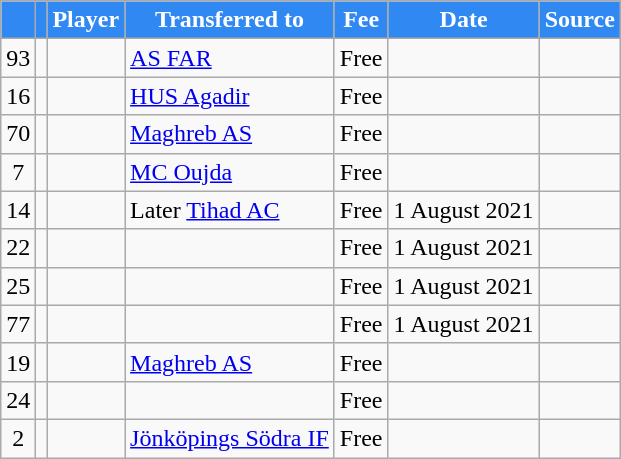<table class="wikitable plainrowheaders sortable">
<tr>
<th style="background:#3088f2; color:#ffffff;"></th>
<th style="background:#3088f2; color:#ffffff;"></th>
<th style="background:#3088f2; color:#ffffff;">Player</th>
<th style="background:#3088f2; color:#ffffff;">Transferred to</th>
<th style="background:#3088f2; color:#ffffff;">Fee</th>
<th style="background:#3088f2; color:#ffffff;">Date</th>
<th style="background:#3088f2; color:#ffffff;">Source</th>
</tr>
<tr>
<td align=center>93</td>
<td align=center></td>
<td></td>
<td><a href='#'>AS FAR</a></td>
<td>Free</td>
<td></td>
<td></td>
</tr>
<tr>
<td align=center>16</td>
<td align=center></td>
<td></td>
<td><a href='#'>HUS Agadir</a></td>
<td>Free</td>
<td></td>
<td></td>
</tr>
<tr>
<td align=center>70</td>
<td align=center></td>
<td></td>
<td><a href='#'>Maghreb AS</a></td>
<td>Free</td>
<td></td>
<td></td>
</tr>
<tr>
<td align=center>7</td>
<td align=center></td>
<td></td>
<td><a href='#'>MC Oujda</a></td>
<td>Free</td>
<td></td>
<td></td>
</tr>
<tr>
<td align=center>14</td>
<td align=center></td>
<td></td>
<td>Later <a href='#'>Tihad AC</a></td>
<td>Free</td>
<td>1 August 2021</td>
<td></td>
</tr>
<tr>
<td align=center>22</td>
<td align=center></td>
<td></td>
<td></td>
<td>Free</td>
<td>1 August 2021</td>
<td></td>
</tr>
<tr>
<td align=center>25</td>
<td align=center></td>
<td></td>
<td></td>
<td>Free</td>
<td>1 August 2021</td>
<td></td>
</tr>
<tr>
<td align=center>77</td>
<td align=center></td>
<td></td>
<td></td>
<td>Free</td>
<td>1 August 2021</td>
<td></td>
</tr>
<tr>
<td align=center>19</td>
<td align=center></td>
<td></td>
<td><a href='#'>Maghreb AS</a></td>
<td>Free</td>
<td></td>
<td></td>
</tr>
<tr>
<td align=center>24</td>
<td align=center></td>
<td></td>
<td></td>
<td>Free</td>
<td></td>
<td></td>
</tr>
<tr>
<td align=center>2</td>
<td align=center></td>
<td></td>
<td> <a href='#'>Jönköpings Södra IF</a></td>
<td>Free</td>
<td></td>
<td></td>
</tr>
</table>
